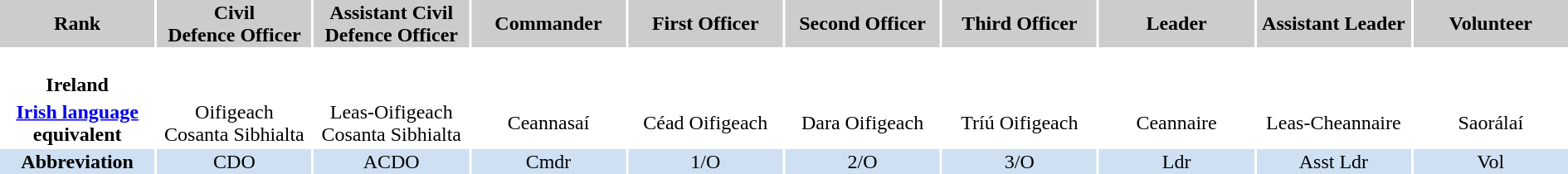<table solid #8888aa; bgcolor:#f7f8ff; font-size:95%; 0px;">
<tr style="background:#ccc; text-align:center;">
<td style="width:10%;"><strong>Rank</strong> </td>
<td style="width:10%;"><strong>Civil<br> Defence Officer</strong></td>
<td style="width:10%;"><strong>Assistant Civil<br> Defence Officer</strong></td>
<td style="width:10%;"><strong>Commander</strong></td>
<td style="width:10%;"><strong>First Officer</strong></td>
<td style="width:10%;"><strong>Second Officer</strong></td>
<td style="width:10%;"><strong>Third Officer</strong></td>
<td style="width:10%;"><strong>Leader</strong></td>
<td style="width:10%;"><strong>Assistant Leader</strong></td>
<td style="width:10%;"><strong>Volunteer</strong></td>
</tr>
<tr style="text-align:center;">
<td rowspan=2><strong> <br>Ireland</strong><br></td>
</tr>
<tr style="text-align:center;">
<td></td>
<td></td>
<td></td>
<td></td>
<td></td>
<td></td>
<td></td>
<td></td>
<td></td>
</tr>
<tr style="text-align:center;">
<td><strong><a href='#'>Irish language</a> equivalent</strong></td>
<td>Oifigeach <br>Cosanta Sibhialta</td>
<td>Leas-Oifigeach <br>Cosanta Sibhialta</td>
<td>Ceannasaí</td>
<td>Céad Oifigeach</td>
<td>Dara Oifigeach</td>
<td>Tríú Oifigeach</td>
<td>Ceannaire</td>
<td>Leas-Cheannaire</td>
<td>Saorálaí</td>
</tr>
<tr style="background:#CEE0F2; text-align:center;">
<td><strong>Abbreviation</strong></td>
<td>CDO</td>
<td>ACDO</td>
<td>Cmdr</td>
<td>1/O</td>
<td>2/O</td>
<td>3/O</td>
<td>Ldr</td>
<td>Asst Ldr</td>
<td>Vol</td>
</tr>
</table>
